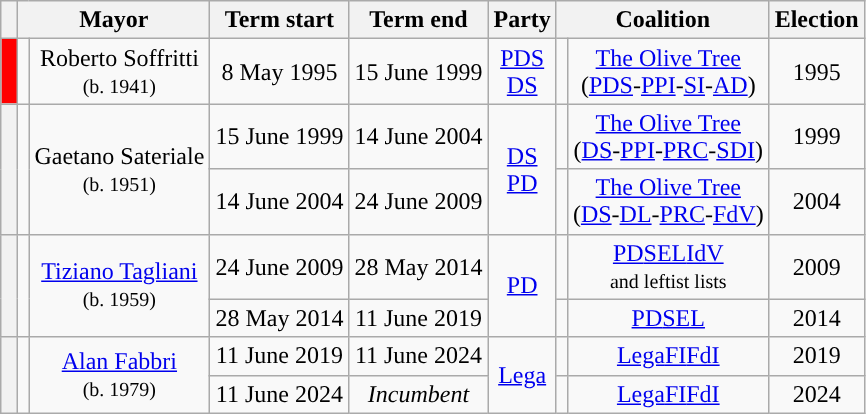<table class="wikitable" style="text-align: center;">
<tr>
<th class=unsortable> </th>
<th colspan=2>Mayor</th>
<th>Term start</th>
<th>Term end</th>
<th>Party</th>
<th colspan="2">Coalition</th>
<th>Election</th>
</tr>
<tr>
<th style="background:red;"></th>
<td></td>
<td>Roberto Soffritti <br><small>(b. 1941)</small></td>
<td>8 May 1995</td>
<td>15 June 1999</td>
<td><a href='#'>PDS</a><br><a href='#'>DS</a></td>
<td style="background: "></td>
<td><a href='#'>The Olive Tree</a><br>(<a href='#'>PDS</a>-<a href='#'>PPI</a>-<a href='#'>SI</a>-<a href='#'>AD</a>)</td>
<td>1995</td>
</tr>
<tr>
<th rowspan=2 style="background:"></th>
<td rowspan=2></td>
<td rowspan=2>Gaetano Sateriale <br><small>(b. 1951)</small></td>
<td>15 June 1999</td>
<td>14 June 2004</td>
<td rowspan=2><a href='#'>DS</a><br><a href='#'>PD</a></td>
<td style="background: "></td>
<td><a href='#'>The Olive Tree</a><br>(<a href='#'>DS</a>-<a href='#'>PPI</a>-<a href='#'>PRC</a>-<a href='#'>SDI</a>)</td>
<td>1999</td>
</tr>
<tr>
<td>14 June 2004</td>
<td>24 June 2009</td>
<td style="background: "></td>
<td><a href='#'>The Olive Tree</a><br>(<a href='#'>DS</a>-<a href='#'>DL</a>-<a href='#'>PRC</a>-<a href='#'>FdV</a>)</td>
<td>2004</td>
</tr>
<tr>
<th rowspan=2 style="background:"></th>
<td rowspan=2></td>
<td rowspan=2><a href='#'>Tiziano Tagliani</a> <br><small>(b. 1959)</small></td>
<td>24 June 2009</td>
<td>28 May 2014</td>
<td rowspan=2><a href='#'>PD</a></td>
<td style="background: "></td>
<td><a href='#'>PD</a><a href='#'>SEL</a><a href='#'>IdV</a><br><small>and leftist lists</small></td>
<td>2009</td>
</tr>
<tr>
<td>28 May 2014</td>
<td>11 June 2019</td>
<td style="background: "></td>
<td><a href='#'>PD</a><a href='#'>SEL</a></td>
<td>2014</td>
</tr>
<tr>
<th rowspan=2 style="background:"></th>
<td rowspan=2></td>
<td rowspan=2><a href='#'>Alan Fabbri</a> <br><small>(b. 1979)</small></td>
<td>11 June 2019</td>
<td>11 June 2024</td>
<td rowspan=2><a href='#'>Lega</a></td>
<td style="background: "></td>
<td><a href='#'>Lega</a><a href='#'>FI</a><a href='#'>FdI</a></td>
<td>2019</td>
</tr>
<tr>
<td>11 June 2024</td>
<td><em>Incumbent</em></td>
<td style="background: "></td>
<td><a href='#'>Lega</a><a href='#'>FI</a><a href='#'>FdI</a></td>
<td>2024</td>
</tr>
</table>
